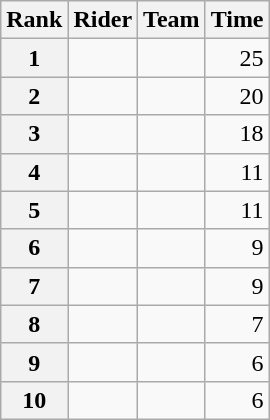<table class="wikitable" margin-bottom:0;">
<tr>
<th scope="col">Rank</th>
<th scope="col">Rider</th>
<th scope="col">Team</th>
<th scope="col">Time</th>
</tr>
<tr>
<th scope="row">1</th>
<td> </td>
<td></td>
<td align="right">25</td>
</tr>
<tr>
<th scope="row">2</th>
<td></td>
<td></td>
<td align="right">20</td>
</tr>
<tr>
<th scope="row">3</th>
<td></td>
<td></td>
<td align="right">18</td>
</tr>
<tr>
<th scope="row">4</th>
<td></td>
<td></td>
<td align="right">11</td>
</tr>
<tr>
<th scope="row">5</th>
<td></td>
<td></td>
<td align="right">11</td>
</tr>
<tr>
<th scope="row">6</th>
<td></td>
<td></td>
<td align="right">9</td>
</tr>
<tr>
<th scope="row">7</th>
<td></td>
<td></td>
<td align="right">9</td>
</tr>
<tr>
<th scope="row">8</th>
<td></td>
<td></td>
<td align="right">7</td>
</tr>
<tr>
<th scope="row">9</th>
<td></td>
<td></td>
<td align="right">6</td>
</tr>
<tr>
<th scope="row">10</th>
<td></td>
<td></td>
<td align="right">6</td>
</tr>
</table>
